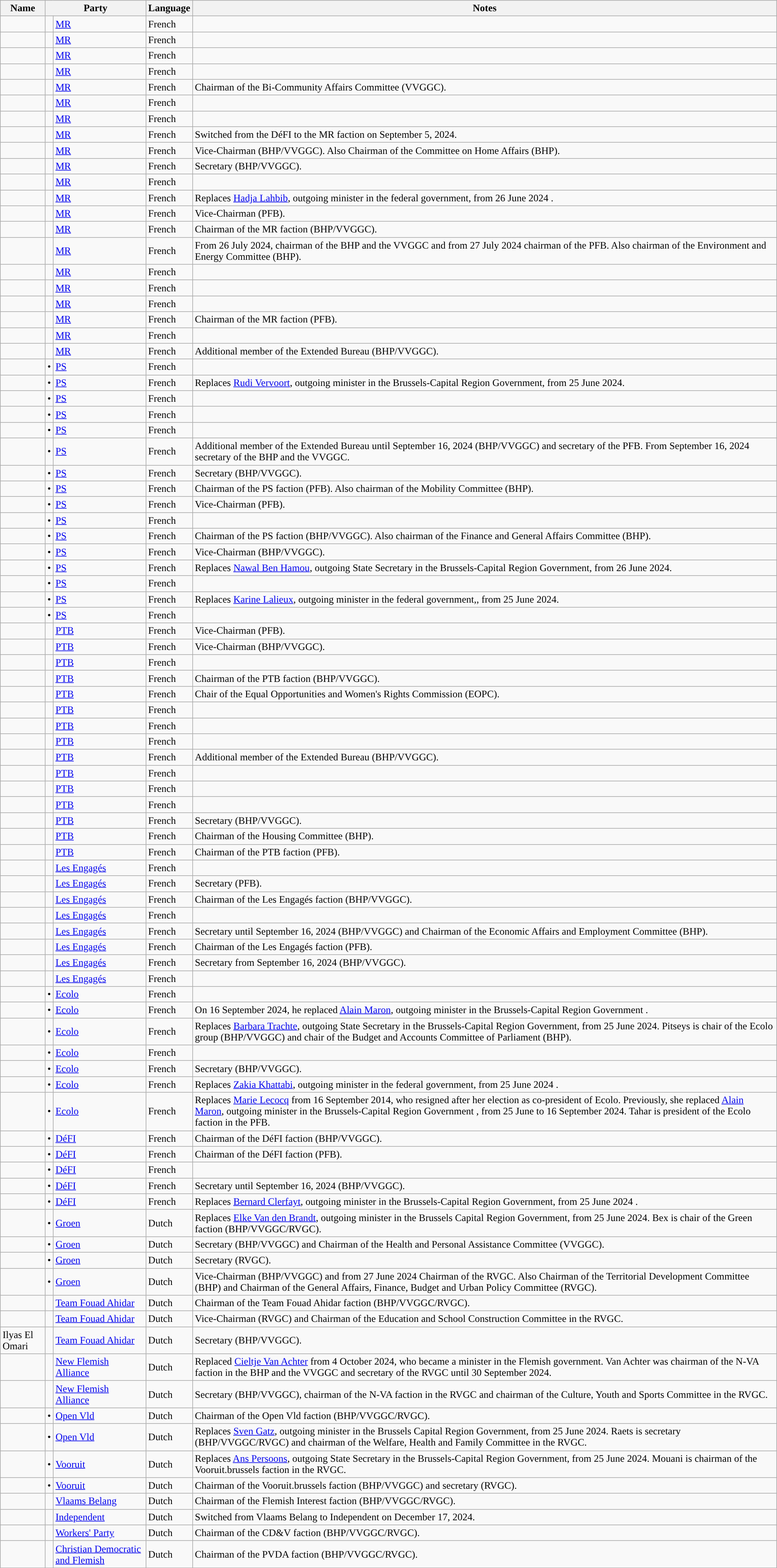<table class="wikitable sortable">
<tr>
<th>Name</th>
<th colspan="2">Party</th>
<th>Language</th>
<th>Notes</th>
</tr>
<tr>
<td></td>
<td></td>
<td><a href='#'>MR</a></td>
<td>French</td>
<td></td>
</tr>
<tr>
<td></td>
<td></td>
<td><a href='#'>MR</a></td>
<td>French</td>
<td></td>
</tr>
<tr>
<td></td>
<td></td>
<td><a href='#'>MR</a></td>
<td>French</td>
<td></td>
</tr>
<tr>
<td></td>
<td></td>
<td><a href='#'>MR</a></td>
<td>French</td>
<td></td>
</tr>
<tr>
<td></td>
<td></td>
<td><a href='#'>MR</a></td>
<td>French</td>
<td>Chairman of the Bi-Community Affairs Committee (VVGGC).</td>
</tr>
<tr>
<td></td>
<td></td>
<td><a href='#'>MR</a></td>
<td>French</td>
<td></td>
</tr>
<tr>
<td></td>
<td></td>
<td><a href='#'>MR</a></td>
<td>French</td>
<td></td>
</tr>
<tr>
<td></td>
<td></td>
<td><a href='#'>MR</a></td>
<td>French</td>
<td>Switched from the DéFI to the MR faction on September 5, 2024.</td>
</tr>
<tr>
<td></td>
<td></td>
<td><a href='#'>MR</a></td>
<td>French</td>
<td>Vice-Chairman (BHP/VVGGC). Also Chairman of the Committee on Home Affairs (BHP).</td>
</tr>
<tr>
<td></td>
<td></td>
<td><a href='#'>MR</a></td>
<td>French</td>
<td>Secretary (BHP/VVGGC).</td>
</tr>
<tr>
<td></td>
<td></td>
<td><a href='#'>MR</a></td>
<td>French</td>
<td></td>
</tr>
<tr>
<td></td>
<td></td>
<td><a href='#'>MR</a></td>
<td>French</td>
<td>Replaces <a href='#'>Hadja Lahbib</a>, outgoing minister in the federal government, from 26 June 2024 .</td>
</tr>
<tr>
<td></td>
<td></td>
<td><a href='#'>MR</a></td>
<td>French</td>
<td>Vice-Chairman (PFB).</td>
</tr>
<tr>
<td></td>
<td></td>
<td><a href='#'>MR</a></td>
<td>French</td>
<td>Chairman of the MR faction (BHP/VVGGC).</td>
</tr>
<tr>
<td></td>
<td></td>
<td><a href='#'>MR</a></td>
<td>French</td>
<td>From 26 July 2024, chairman of the BHP and the VVGGC and from 27 July 2024 chairman of the PFB. Also chairman of the Environment and Energy Committee (BHP).</td>
</tr>
<tr>
<td></td>
<td></td>
<td><a href='#'>MR</a></td>
<td>French</td>
<td></td>
</tr>
<tr>
<td></td>
<td></td>
<td><a href='#'>MR</a></td>
<td>French</td>
<td></td>
</tr>
<tr>
<td></td>
<td></td>
<td><a href='#'>MR</a></td>
<td>French</td>
<td></td>
</tr>
<tr>
<td></td>
<td></td>
<td><a href='#'>MR</a></td>
<td>French</td>
<td>Chairman of the MR faction (PFB).</td>
</tr>
<tr>
<td></td>
<td></td>
<td><a href='#'>MR</a></td>
<td>French</td>
<td></td>
</tr>
<tr>
<td></td>
<td></td>
<td><a href='#'>MR</a></td>
<td>French</td>
<td>Additional member of the Extended Bureau (BHP/VVGGC).</td>
</tr>
<tr>
<td></td>
<td><span>•</span></td>
<td><a href='#'>PS</a></td>
<td>French</td>
</tr>
<tr>
<td></td>
<td><span>•</span></td>
<td><a href='#'>PS</a></td>
<td>French</td>
<td>Replaces <a href='#'>Rudi Vervoort</a>, outgoing minister in the Brussels-Capital Region Government, from 25 June 2024.</td>
</tr>
<tr>
<td></td>
<td><span>•</span></td>
<td><a href='#'>PS</a></td>
<td>French</td>
<td></td>
</tr>
<tr>
<td></td>
<td><span>•</span></td>
<td><a href='#'>PS</a></td>
<td>French</td>
<td></td>
</tr>
<tr>
<td></td>
<td><span>•</span></td>
<td><a href='#'>PS</a></td>
<td>French</td>
<td></td>
</tr>
<tr>
<td></td>
<td><span>•</span></td>
<td><a href='#'>PS</a></td>
<td>French</td>
<td>Additional member of the Extended Bureau until September 16, 2024 (BHP/VVGGC) and secretary of the PFB. From September 16, 2024 secretary of the BHP and the VVGGC.</td>
</tr>
<tr>
<td></td>
<td><span>•</span></td>
<td><a href='#'>PS</a></td>
<td>French</td>
<td>Secretary (BHP/VVGGC).</td>
</tr>
<tr>
<td></td>
<td><span>•</span></td>
<td><a href='#'>PS</a></td>
<td>French</td>
<td>Chairman of the PS faction (PFB). Also chairman of the Mobility Committee (BHP).</td>
</tr>
<tr>
<td></td>
<td><span>•</span></td>
<td><a href='#'>PS</a></td>
<td>French</td>
<td>Vice-Chairman (PFB).</td>
</tr>
<tr>
<td></td>
<td><span>•</span></td>
<td><a href='#'>PS</a></td>
<td>French</td>
<td></td>
</tr>
<tr>
<td></td>
<td><span>•</span></td>
<td><a href='#'>PS</a></td>
<td>French</td>
<td>Chairman of the PS faction (BHP/VVGGC). Also chairman of the Finance and General Affairs Committee (BHP).</td>
</tr>
<tr>
<td></td>
<td><span>•</span></td>
<td><a href='#'>PS</a></td>
<td>French</td>
<td>Vice-Chairman (BHP/VVGGC).</td>
</tr>
<tr>
<td></td>
<td><span>•</span></td>
<td><a href='#'>PS</a></td>
<td>French</td>
<td>Replaces <a href='#'>Nawal Ben Hamou</a>, outgoing State Secretary in the Brussels-Capital Region Government, from 26 June 2024.</td>
</tr>
<tr>
<td></td>
<td><span>•</span></td>
<td><a href='#'>PS</a></td>
<td>French</td>
<td></td>
</tr>
<tr>
<td></td>
<td><span>•</span></td>
<td><a href='#'>PS</a></td>
<td>French</td>
<td>Replaces <a href='#'>Karine Lalieux</a>, outgoing minister in the federal government,, from 25 June 2024.</td>
</tr>
<tr>
<td></td>
<td><span>•</span></td>
<td><a href='#'>PS</a></td>
<td>French</td>
<td></td>
</tr>
<tr>
<td></td>
<td></td>
<td><a href='#'>PTB</a></td>
<td>French</td>
<td>Vice-Chairman (PFB).</td>
</tr>
<tr>
<td></td>
<td></td>
<td><a href='#'>PTB</a></td>
<td>French</td>
<td>Vice-Chairman (BHP/VVGGC).</td>
</tr>
<tr>
<td></td>
<td></td>
<td><a href='#'>PTB</a></td>
<td>French</td>
<td></td>
</tr>
<tr>
<td></td>
<td></td>
<td><a href='#'>PTB</a></td>
<td>French</td>
<td>Chairman of the PTB faction (BHP/VVGGC).</td>
</tr>
<tr>
<td></td>
<td></td>
<td><a href='#'>PTB</a></td>
<td>French</td>
<td>Chair of the Equal Opportunities and Women's Rights Commission (EOPC).</td>
</tr>
<tr>
<td></td>
<td></td>
<td><a href='#'>PTB</a></td>
<td>French</td>
<td></td>
</tr>
<tr>
<td></td>
<td></td>
<td><a href='#'>PTB</a></td>
<td>French</td>
<td></td>
</tr>
<tr>
<td></td>
<td></td>
<td><a href='#'>PTB</a></td>
<td>French</td>
<td></td>
</tr>
<tr>
<td></td>
<td></td>
<td><a href='#'>PTB</a></td>
<td>French</td>
<td>Additional member of the Extended Bureau (BHP/VVGGC).</td>
</tr>
<tr>
<td></td>
<td></td>
<td><a href='#'>PTB</a></td>
<td>French</td>
<td></td>
</tr>
<tr>
<td></td>
<td></td>
<td><a href='#'>PTB</a></td>
<td>French</td>
<td></td>
</tr>
<tr>
<td></td>
<td></td>
<td><a href='#'>PTB</a></td>
<td>French</td>
<td></td>
</tr>
<tr>
<td></td>
<td></td>
<td><a href='#'>PTB</a></td>
<td>French</td>
<td>Secretary (BHP/VVGGC).</td>
</tr>
<tr>
<td></td>
<td></td>
<td><a href='#'>PTB</a></td>
<td>French</td>
<td>Chairman of the Housing Committee (BHP).</td>
</tr>
<tr>
<td></td>
<td></td>
<td><a href='#'>PTB</a></td>
<td>French</td>
<td>Chairman of the PTB faction (PFB).</td>
</tr>
<tr>
<td></td>
<td></td>
<td><a href='#'>Les Engagés</a></td>
<td>French</td>
<td></td>
</tr>
<tr>
<td></td>
<td></td>
<td><a href='#'>Les Engagés</a></td>
<td>French</td>
<td>Secretary (PFB).</td>
</tr>
<tr>
<td></td>
<td></td>
<td><a href='#'>Les Engagés</a></td>
<td>French</td>
<td>Chairman of the Les Engagés faction (BHP/VVGGC).</td>
</tr>
<tr>
<td></td>
<td></td>
<td><a href='#'>Les Engagés</a></td>
<td>French</td>
<td></td>
</tr>
<tr>
<td></td>
<td></td>
<td><a href='#'>Les Engagés</a></td>
<td>French</td>
<td>Secretary until September 16, 2024 (BHP/VVGGC) and Chairman of the Economic Affairs and Employment Committee (BHP).</td>
</tr>
<tr>
<td></td>
<td></td>
<td><a href='#'>Les Engagés</a></td>
<td>French</td>
<td>Chairman of the Les Engagés faction (PFB).</td>
</tr>
<tr>
<td></td>
<td></td>
<td><a href='#'>Les Engagés</a></td>
<td>French</td>
<td>Secretary from September 16, 2024 (BHP/VVGGC).</td>
</tr>
<tr>
<td></td>
<td></td>
<td><a href='#'>Les Engagés</a></td>
<td>French</td>
<td></td>
</tr>
<tr>
<td></td>
<td><span>•</span></td>
<td><a href='#'>Ecolo</a></td>
<td>French</td>
<td></td>
</tr>
<tr>
<td></td>
<td><span>•</span></td>
<td><a href='#'>Ecolo</a></td>
<td>French</td>
<td>On 16 September 2024, he replaced <a href='#'>Alain Maron</a>, outgoing minister in the Brussels-Capital Region Government .</td>
</tr>
<tr>
<td></td>
<td><span>•</span></td>
<td><a href='#'>Ecolo</a></td>
<td>French</td>
<td>Replaces <a href='#'>Barbara Trachte</a>, outgoing State Secretary in the Brussels-Capital Region Government, from 25 June 2024. Pitseys is chair of the Ecolo group (BHP/VVGGC) and chair of the Budget and Accounts Committee of Parliament (BHP).</td>
</tr>
<tr>
<td></td>
<td><span>•</span></td>
<td><a href='#'>Ecolo</a></td>
<td>French</td>
<td></td>
</tr>
<tr>
<td></td>
<td><span>•</span></td>
<td><a href='#'>Ecolo</a></td>
<td>French</td>
<td>Secretary (BHP/VVGGC).</td>
</tr>
<tr>
<td></td>
<td><span>•</span></td>
<td><a href='#'>Ecolo</a></td>
<td>French</td>
<td>Replaces <a href='#'>Zakia Khattabi</a>, outgoing minister in the federal government, from 25 June 2024 .</td>
</tr>
<tr>
<td></td>
<td><span>•</span></td>
<td><a href='#'>Ecolo</a></td>
<td>French</td>
<td>Replaces <a href='#'>Marie Lecocq</a> from 16 September 2014, who resigned after her election as co-president of Ecolo. Previously, she replaced <a href='#'>Alain Maron</a>, outgoing minister in the Brussels-Capital Region Government , from 25 June to 16 September 2024. Tahar is president of the Ecolo faction in the PFB.</td>
</tr>
<tr>
<td></td>
<td><span>•</span></td>
<td><a href='#'>DéFI</a></td>
<td>French</td>
<td>Chairman of the DéFI faction (BHP/VVGGC).</td>
</tr>
<tr>
<td></td>
<td><span>•</span></td>
<td><a href='#'>DéFI</a></td>
<td>French</td>
<td>Chairman of the DéFI faction (PFB).</td>
</tr>
<tr>
<td></td>
<td><span>•</span></td>
<td><a href='#'>DéFI</a></td>
<td>French</td>
<td></td>
</tr>
<tr>
<td></td>
<td><span>•</span></td>
<td><a href='#'>DéFI</a></td>
<td>French</td>
<td>Secretary until September 16, 2024 (BHP/VVGGC).</td>
</tr>
<tr>
<td></td>
<td><span>•</span></td>
<td><a href='#'>DéFI</a></td>
<td>French</td>
<td>Replaces <a href='#'>Bernard Clerfayt</a>, outgoing minister in the Brussels-Capital Region Government, from 25 June 2024 .</td>
</tr>
<tr>
<td></td>
<td><span>•</span></td>
<td><a href='#'>Groen</a></td>
<td>Dutch</td>
<td>Replaces <a href='#'>Elke Van den Brandt</a>, outgoing minister in the Brussels Capital Region Government, from 25 June 2024. Bex is chair of the Green faction (BHP/VVGGC/RVGC).</td>
</tr>
<tr>
<td></td>
<td><span>•</span></td>
<td><a href='#'>Groen</a></td>
<td>Dutch</td>
<td>Secretary (BHP/VVGGC) and Chairman of the Health and Personal Assistance Committee (VVGGC).</td>
</tr>
<tr>
<td></td>
<td><span>•</span></td>
<td><a href='#'>Groen</a></td>
<td>Dutch</td>
<td>Secretary (RVGC).</td>
</tr>
<tr>
<td></td>
<td><span>•</span></td>
<td><a href='#'>Groen</a></td>
<td>Dutch</td>
<td>Vice-Chairman (BHP/VVGGC) and from 27 June 2024 Chairman of the RVGC. Also Chairman of the Territorial Development Committee (BHP) and Chairman of the General Affairs, Finance, Budget and Urban Policy Committee (RVGC).</td>
</tr>
<tr>
<td></td>
<td></td>
<td><a href='#'>Team Fouad Ahidar</a></td>
<td>Dutch</td>
<td>Chairman of the Team Fouad Ahidar faction (BHP/VVGGC/RVGC).</td>
</tr>
<tr>
<td></td>
<td></td>
<td><a href='#'>Team Fouad Ahidar</a></td>
<td>Dutch</td>
<td>Vice-Chairman (RVGC) and Chairman of the Education and School Construction Committee in the RVGC.</td>
</tr>
<tr>
<td Sortname>Ilyas El Omari</td>
<td></td>
<td><a href='#'>Team Fouad Ahidar</a></td>
<td>Dutch</td>
<td>Secretary (BHP/VVGGC).</td>
</tr>
<tr>
<td></td>
<td> </td>
<td><a href='#'>New Flemish Alliance</a></td>
<td>Dutch</td>
<td>Replaced <a href='#'>Cieltje Van Achter</a> from 4 October 2024, who became a minister in the Flemish government. Van Achter was chairman of the N-VA faction in the BHP and the VVGGC and secretary of the RVGC until 30 September 2024.</td>
</tr>
<tr>
<td></td>
<td> </td>
<td><a href='#'>New Flemish Alliance</a></td>
<td>Dutch</td>
<td>Secretary (BHP/VVGGC), chairman of the N-VA faction in the RVGC and chairman of the Culture, Youth and Sports Committee in the RVGC.</td>
</tr>
<tr>
<td></td>
<td><span>•</span></td>
<td><a href='#'>Open Vld</a></td>
<td>Dutch</td>
<td>Chairman of the Open Vld faction (BHP/VVGGC/RVGC).</td>
</tr>
<tr>
<td></td>
<td><span>•</span></td>
<td><a href='#'>Open Vld</a></td>
<td>Dutch</td>
<td>Replaces <a href='#'>Sven Gatz</a>, outgoing minister in the Brussels Capital Region Government, from 25 June 2024. Raets is secretary (BHP/VVGGC/RVGC) and chairman of the Welfare, Health and Family Committee in the RVGC.</td>
</tr>
<tr>
<td></td>
<td><span>•</span></td>
<td><a href='#'>Vooruit</a></td>
<td>Dutch</td>
<td>Replaces <a href='#'>Ans Persoons</a>, outgoing State Secretary in the Brussels-Capital Region Government, from 25 June 2024. Mouani is chairman of the Vooruit.brussels faction in the RVGC.</td>
</tr>
<tr>
<td></td>
<td><span>•</span></td>
<td><a href='#'>Vooruit</a></td>
<td>Dutch</td>
<td>Chairman of the Vooruit.brussels faction (BHP/VVGGC) and secretary (RVGC).</td>
</tr>
<tr>
<td></td>
<td> </td>
<td><a href='#'>Vlaams Belang</a></td>
<td>Dutch</td>
<td>Chairman of the Flemish Interest faction (BHP/VVGGC/RVGC).</td>
</tr>
<tr>
<td></td>
<td> </td>
<td><a href='#'>Independent</a></td>
<td>Dutch</td>
<td>Switched from Vlaams Belang to Independent on December 17, 2024.</td>
</tr>
<tr>
<td></td>
<td></td>
<td><a href='#'>Workers' Party</a></td>
<td>Dutch</td>
<td>Chairman of the CD&V faction (BHP/VVGGC/RVGC).</td>
</tr>
<tr>
<td></td>
<td> </td>
<td><a href='#'>Christian Democratic and Flemish</a></td>
<td>Dutch</td>
<td>Chairman of the PVDA faction (BHP/VVGGC/RVGC).</td>
</tr>
</table>
